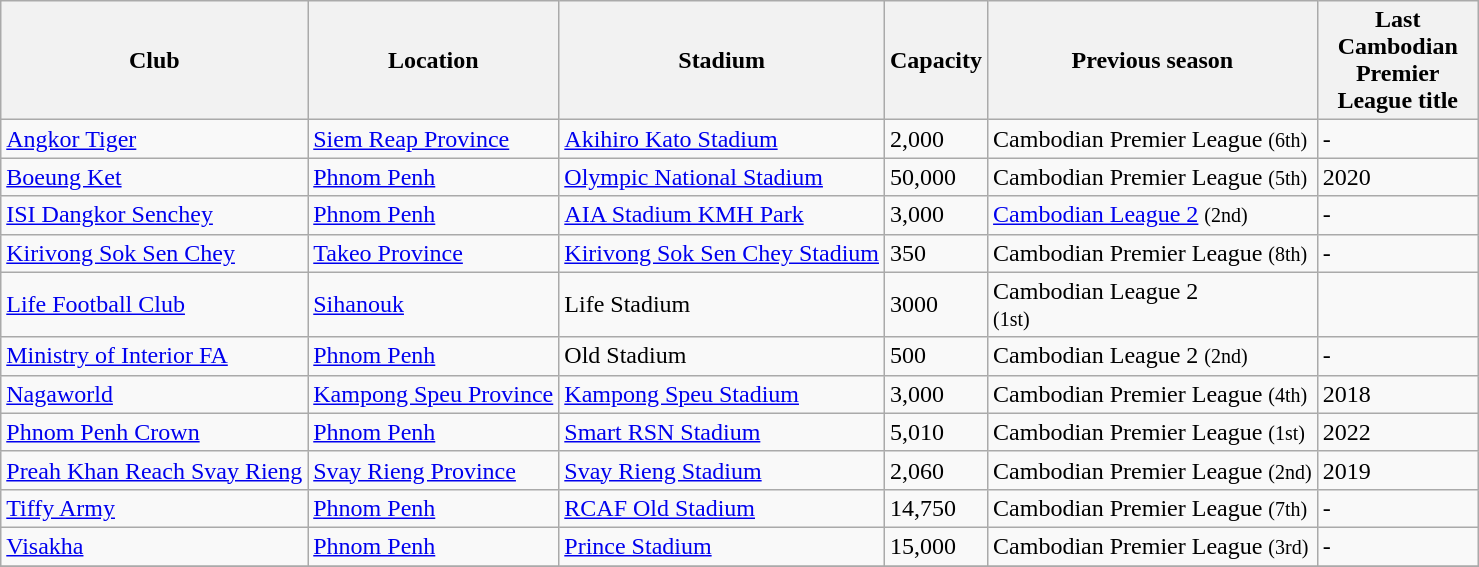<table class="wikitable sortable">
<tr>
<th>Club</th>
<th>Location</th>
<th>Stadium</th>
<th>Capacity</th>
<th>Previous season</th>
<th width="100">Last Cambodian Premier League title</th>
</tr>
<tr>
<td><a href='#'>Angkor Tiger</a></td>
<td><a href='#'>Siem Reap Province</a></td>
<td><a href='#'>Akihiro Kato Stadium</a></td>
<td>2,000</td>
<td>Cambodian Premier League <small>(6th)</small></td>
<td>-</td>
</tr>
<tr>
<td><a href='#'>Boeung Ket</a></td>
<td><a href='#'>Phnom Penh</a></td>
<td><a href='#'>Olympic National Stadium</a></td>
<td>50,000</td>
<td>Cambodian Premier League <small>(5th)</small></td>
<td>2020</td>
</tr>
<tr>
<td><a href='#'>ISI Dangkor Senchey</a></td>
<td><a href='#'>Phnom Penh</a></td>
<td><a href='#'>AIA Stadium KMH Park</a></td>
<td>3,000</td>
<td><a href='#'>Cambodian League 2</a> <small>(2nd)</small></td>
<td>-</td>
</tr>
<tr>
<td><a href='#'>Kirivong Sok Sen Chey</a></td>
<td><a href='#'>Takeo Province</a></td>
<td><a href='#'>Kirivong Sok Sen Chey Stadium</a></td>
<td>350</td>
<td>Cambodian Premier League <small>(8th)</small></td>
<td>-</td>
</tr>
<tr>
<td><a href='#'>Life Football Club</a></td>
<td><a href='#'>Sihanouk</a></td>
<td>Life Stadium</td>
<td>3000</td>
<td>Cambodian League 2<br><small>(1st)</small></td>
<td></td>
</tr>
<tr>
<td><a href='#'>Ministry of Interior FA</a></td>
<td><a href='#'>Phnom Penh</a></td>
<td>Old Stadium</td>
<td>500</td>
<td>Cambodian League 2 <small>(2nd)</small></td>
<td>-</td>
</tr>
<tr>
<td><a href='#'>Nagaworld</a></td>
<td><a href='#'>Kampong Speu Province</a></td>
<td><a href='#'>Kampong Speu Stadium</a></td>
<td>3,000</td>
<td>Cambodian Premier League <small>(4th)</small></td>
<td>2018</td>
</tr>
<tr>
<td><a href='#'>Phnom Penh Crown</a></td>
<td><a href='#'>Phnom Penh</a></td>
<td><a href='#'>Smart RSN Stadium</a></td>
<td>5,010</td>
<td>Cambodian Premier League <small>(1st)</small></td>
<td>2022</td>
</tr>
<tr>
<td><a href='#'>Preah Khan Reach Svay Rieng</a></td>
<td><a href='#'>Svay Rieng Province</a></td>
<td><a href='#'>Svay Rieng Stadium</a></td>
<td>2,060</td>
<td>Cambodian Premier League <small>(2nd)</small></td>
<td>2019</td>
</tr>
<tr>
<td><a href='#'>Tiffy Army</a></td>
<td><a href='#'>Phnom Penh</a></td>
<td><a href='#'>RCAF Old Stadium</a></td>
<td>14,750</td>
<td>Cambodian Premier League <small>(7th)</small></td>
<td>-</td>
</tr>
<tr>
<td><a href='#'>Visakha</a></td>
<td><a href='#'>Phnom Penh</a></td>
<td><a href='#'>Prince Stadium</a></td>
<td>15,000</td>
<td>Cambodian Premier League <small>(3rd)</small></td>
<td>-</td>
</tr>
<tr>
</tr>
</table>
